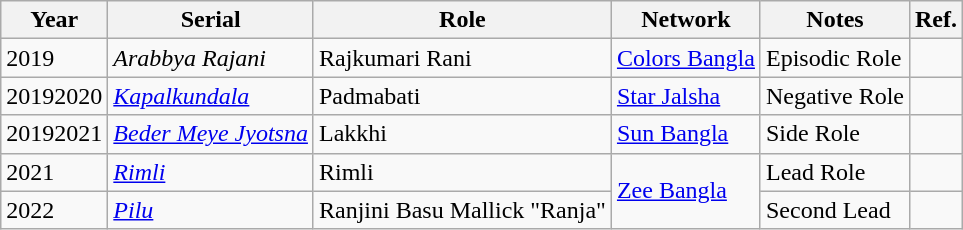<table class="wikitable sortable">
<tr>
<th scope="col">Year</th>
<th scope="col">Serial</th>
<th scope="col">Role</th>
<th scope="col">Network</th>
<th>Notes</th>
<th scope="col">Ref.</th>
</tr>
<tr>
<td>2019</td>
<td><em>Arabbya Rajani</em></td>
<td>Rajkumari Rani</td>
<td><a href='#'>Colors Bangla</a></td>
<td>Episodic Role</td>
<td></td>
</tr>
<tr>
<td>20192020</td>
<td><em><a href='#'>Kapalkundala</a></em></td>
<td>Padmabati</td>
<td><a href='#'>Star Jalsha</a></td>
<td>Negative Role</td>
<td></td>
</tr>
<tr>
<td>20192021</td>
<td><a href='#'><em>Beder Meye Jyotsna</em></a></td>
<td>Lakkhi</td>
<td><a href='#'>Sun Bangla</a></td>
<td>Side Role</td>
<td></td>
</tr>
<tr>
<td>2021</td>
<td><em><a href='#'>Rimli</a></em></td>
<td>Rimli</td>
<td rowspan="2"><a href='#'>Zee Bangla</a></td>
<td>Lead Role</td>
<td></td>
</tr>
<tr>
<td>2022</td>
<td><em><a href='#'>Pilu</a></em></td>
<td>Ranjini Basu Mallick "Ranja"</td>
<td>Second Lead</td>
<td></td>
</tr>
</table>
